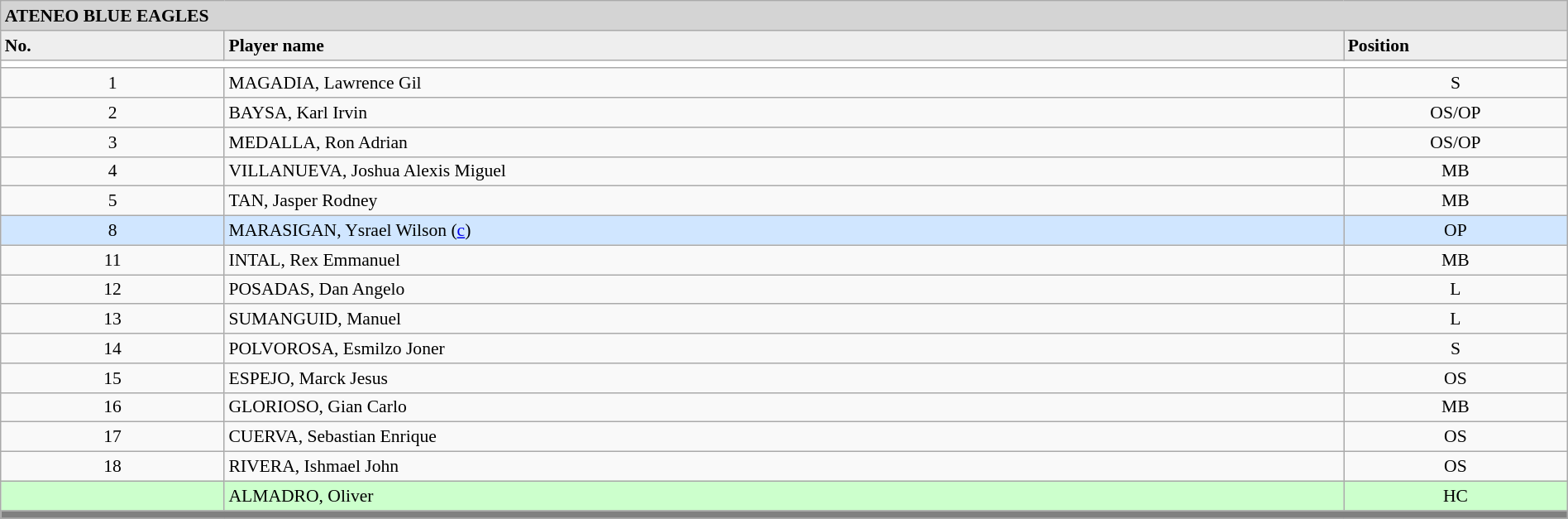<table class="wikitable collapsible collapsed" style="font-size:90%;width:100%">
<tr>
<th style="background:#D4D4D4; text-align:left;" colspan=3> ATENEO BLUE EAGLES</th>
</tr>
<tr style="background:#EEEEEE; font-weight:bold;">
<td width=10%>No.</td>
<td width=50%>Player name</td>
<td width=10%>Position</td>
</tr>
<tr style="background:#FFFFFF;">
<td colspan=3 align=center></td>
</tr>
<tr>
<td align=center>1</td>
<td>MAGADIA, Lawrence Gil</td>
<td align=center>S</td>
</tr>
<tr>
<td align=center>2</td>
<td>BAYSA, Karl Irvin</td>
<td align=center>OS/OP</td>
</tr>
<tr>
<td align=center>3</td>
<td>MEDALLA, Ron Adrian</td>
<td align=center>OS/OP</td>
</tr>
<tr>
<td align=center>4</td>
<td>VILLANUEVA, Joshua Alexis Miguel</td>
<td align=center>MB</td>
</tr>
<tr>
<td align=center>5</td>
<td>TAN, Jasper Rodney</td>
<td align=center>MB</td>
</tr>
<tr bgcolor=#D0E6FF>
<td align=center>8</td>
<td>MARASIGAN, Ysrael Wilson (<a href='#'>c</a>)</td>
<td align=center>OP</td>
</tr>
<tr>
<td align=center>11</td>
<td>INTAL, Rex Emmanuel</td>
<td align=center>MB</td>
</tr>
<tr>
<td align=center>12</td>
<td>POSADAS, Dan Angelo</td>
<td align=center>L</td>
</tr>
<tr>
<td align=center>13</td>
<td>SUMANGUID, Manuel</td>
<td align=center>L</td>
</tr>
<tr>
<td align=center>14</td>
<td>POLVOROSA, Esmilzo Joner</td>
<td align=center>S</td>
</tr>
<tr>
<td align=center>15</td>
<td>ESPEJO, Marck Jesus</td>
<td align=center>OS</td>
</tr>
<tr>
<td align=center>16</td>
<td>GLORIOSO, Gian Carlo</td>
<td align=center>MB</td>
</tr>
<tr>
<td align=center>17</td>
<td>CUERVA, Sebastian Enrique</td>
<td align=center>OS</td>
</tr>
<tr>
<td align=center>18</td>
<td>RIVERA, Ishmael John</td>
<td align=center>OS</td>
</tr>
<tr bgcolor=#ccffcc>
<td align=center></td>
<td>ALMADRO, Oliver</td>
<td align=center>HC</td>
</tr>
<tr>
<th style="background:gray;" colspan=3></th>
</tr>
<tr>
</tr>
</table>
